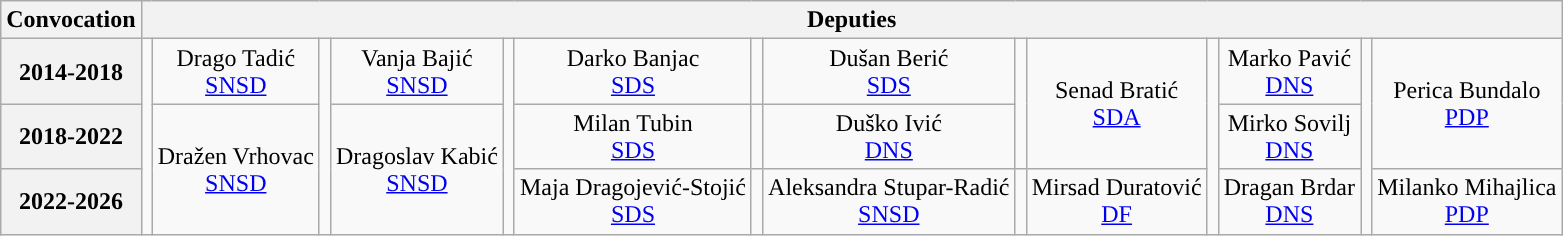<table class="wikitable" style="text-align:center">
<tr>
<th>Convocation</th>
<th colspan=14>Deputies</th>
</tr>
<tr>
<th>2014-2018</th>
<td rowspan=3; style="background-color: "></td>
<td>Drago Tadić<br><a href='#'>SNSD</a></td>
<td rowspan=3; style="background-color: "></td>
<td>Vanja Bajić<br><a href='#'>SNSD</a></td>
<td rowspan=3; style="background-color: "></td>
<td>Darko Banjac<br><a href='#'>SDS</a></td>
<td rowspan=1; style="background-color: "></td>
<td>Dušan Berić<br><a href='#'>SDS</a></td>
<td rowspan=2; style="background-color: "></td>
<td rowspan=2>Senad Bratić<br><a href='#'>SDA</a></td>
<td rowspan=3; style="background-color: "></td>
<td>Marko Pavić<br><a href='#'>DNS</a></td>
<td rowspan=3; style="background-color: "></td>
<td rowspan=2>Perica Bundalo<br><a href='#'>PDP</a></td>
</tr>
<tr>
<th>2018-2022</th>
<td rowspan=2>Dražen Vrhovac<br><a href='#'>SNSD</a></td>
<td rowspan=2>Dragoslav Kabić<br><a href='#'>SNSD</a></td>
<td>Milan Tubin<br><a href='#'>SDS</a></td>
<td rowspan=1; style="background-color: "></td>
<td>Duško Ivić<br><a href='#'>DNS</a></td>
<td>Mirko Sovilj<br><a href='#'>DNS</a></td>
</tr>
<tr>
<th>2022-2026</th>
<td>Maja Dragojević-Stojić<br><a href='#'>SDS</a></td>
<td rowspan=1; style="background-color: "></td>
<td>Aleksandra Stupar-Radić<br><a href='#'>SNSD</a></td>
<td rowspan=1; style="background-color: "></td>
<td>Mirsad Duratović<br><a href='#'>DF</a></td>
<td>Dragan Brdar<br><a href='#'>DNS</a></td>
<td rowspan=1>Milanko Mihajlica<br><a href='#'>PDP</a></td>
</tr>
</table>
